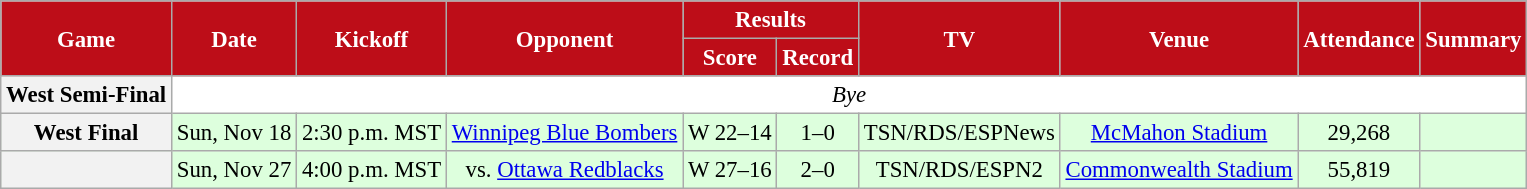<table class="wikitable" style="font-size: 95%;">
<tr>
<th style="background:#BD0D18;color:#FFFFFF;" rowspan=2>Game</th>
<th style="background:#BD0D18;color:#FFFFFF;" rowspan=2>Date</th>
<th style="background:#BD0D18;color:#FFFFFF;" rowspan=2>Kickoff</th>
<th style="background:#BD0D18;color:#FFFFFF;" rowspan=2>Opponent</th>
<th style="background:#BD0D18;color:#FFFFFF;" colspan=2>Results</th>
<th style="background:#BD0D18;color:#FFFFFF;" rowspan=2>TV</th>
<th style="background:#BD0D18;color:#FFFFFF;" rowspan=2>Venue</th>
<th style="background:#BD0D18;color:#FFFFFF;" rowspan=2>Attendance</th>
<th style="background:#BD0D18;color:#FFFFFF;" rowspan=2>Summary</th>
</tr>
<tr>
<th style="background:#BD0D18;color:#FFFFFF;">Score</th>
<th style="background:#BD0D18;color:#FFFFFF;">Record</th>
</tr>
<tr align="center" bgcolor="#ffffff">
<th align="center"><strong>West Semi-Final</strong></th>
<td colspan=9 align="center" valign="middle"><em>Bye</em></td>
</tr>
<tr align="center" bgcolor="#ddffdd">
<th align="center"><strong>West Final</strong></th>
<td align="center">Sun, Nov 18</td>
<td align="center">2:30 p.m. MST</td>
<td align="center"><a href='#'>Winnipeg Blue Bombers</a></td>
<td align="center">W 22–14</td>
<td align="center">1–0</td>
<td align="center">TSN/RDS/ESPNews</td>
<td align="center"><a href='#'>McMahon Stadium</a></td>
<td align="center">29,268</td>
<td align="center"></td>
</tr>
<tr align="center" bgcolor="#ddffdd">
<th align="center"><strong><a href='#'></a></strong></th>
<td align="center">Sun, Nov 27</td>
<td align="center">4:00 p.m. MST</td>
<td align="center">vs. <a href='#'>Ottawa Redblacks</a></td>
<td align="center">W 27–16</td>
<td align="center">2–0</td>
<td align="center">TSN/RDS/ESPN2</td>
<td align="center"><a href='#'>Commonwealth Stadium</a></td>
<td align="center">55,819</td>
<td align="center"></td>
</tr>
</table>
